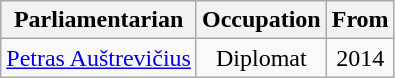<table class="wikitable" style="text-align: center">
<tr>
<th colspan=1>Parliamentarian</th>
<th>Occupation</th>
<th>From</th>
</tr>
<tr>
<td><a href='#'>Petras Auštrevičius</a></td>
<td>Diplomat</td>
<td>2014</td>
</tr>
</table>
